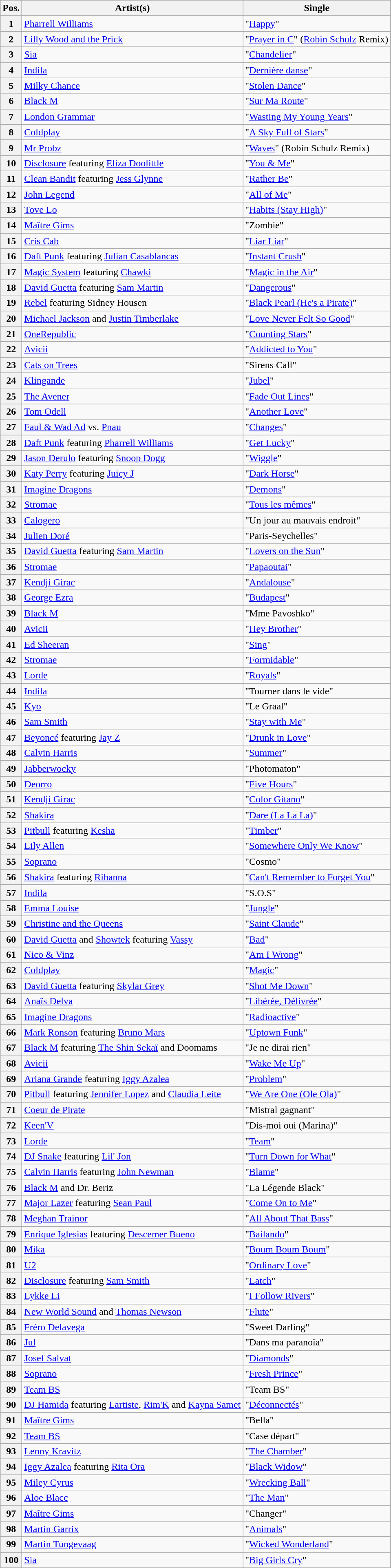<table class="wikitable sortable">
<tr>
<th>Pos.</th>
<th>Artist(s)</th>
<th>Single</th>
</tr>
<tr>
<th>1</th>
<td><a href='#'>Pharrell Williams</a></td>
<td>"<a href='#'>Happy</a>"</td>
</tr>
<tr>
<th>2</th>
<td><a href='#'>Lilly Wood and the Prick</a></td>
<td>"<a href='#'>Prayer in C</a>" (<a href='#'>Robin Schulz</a> Remix)</td>
</tr>
<tr>
<th>3</th>
<td><a href='#'>Sia</a></td>
<td>"<a href='#'>Chandelier</a>"</td>
</tr>
<tr>
<th>4</th>
<td><a href='#'>Indila</a></td>
<td>"<a href='#'>Dernière danse</a>"</td>
</tr>
<tr>
<th>5</th>
<td><a href='#'>Milky Chance</a></td>
<td>"<a href='#'>Stolen Dance</a>"</td>
</tr>
<tr>
<th>6</th>
<td><a href='#'>Black M</a></td>
<td>"<a href='#'>Sur Ma Route</a>"</td>
</tr>
<tr>
<th>7</th>
<td><a href='#'>London Grammar</a></td>
<td>"<a href='#'>Wasting My Young Years</a>"</td>
</tr>
<tr>
<th>8</th>
<td><a href='#'>Coldplay</a></td>
<td>"<a href='#'>A Sky Full of Stars</a>"</td>
</tr>
<tr>
<th>9</th>
<td><a href='#'>Mr Probz</a></td>
<td>"<a href='#'>Waves</a>" (Robin Schulz Remix)</td>
</tr>
<tr>
<th>10</th>
<td><a href='#'>Disclosure</a> featuring <a href='#'>Eliza Doolittle</a></td>
<td>"<a href='#'>You & Me</a>"</td>
</tr>
<tr>
<th>11</th>
<td><a href='#'>Clean Bandit</a> featuring <a href='#'>Jess Glynne</a></td>
<td>"<a href='#'>Rather Be</a>"</td>
</tr>
<tr>
<th>12</th>
<td><a href='#'>John Legend</a></td>
<td>"<a href='#'>All of Me</a>"</td>
</tr>
<tr>
<th>13</th>
<td><a href='#'>Tove Lo</a></td>
<td>"<a href='#'>Habits (Stay High)</a>"</td>
</tr>
<tr>
<th>14</th>
<td><a href='#'>Maître Gims</a></td>
<td>"Zombie"</td>
</tr>
<tr>
<th>15</th>
<td><a href='#'>Cris Cab</a></td>
<td>"<a href='#'>Liar Liar</a>"</td>
</tr>
<tr>
<th>16</th>
<td><a href='#'>Daft Punk</a> featuring <a href='#'>Julian Casablancas</a></td>
<td>"<a href='#'>Instant Crush</a>"</td>
</tr>
<tr>
<th>17</th>
<td><a href='#'>Magic System</a> featuring <a href='#'>Chawki</a></td>
<td>"<a href='#'>Magic in the Air</a>"</td>
</tr>
<tr>
<th>18</th>
<td><a href='#'>David Guetta</a> featuring <a href='#'>Sam Martin</a></td>
<td>"<a href='#'>Dangerous</a>"</td>
</tr>
<tr>
<th>19</th>
<td><a href='#'>Rebel</a> featuring Sidney Housen</td>
<td>"<a href='#'>Black Pearl (He's a Pirate)</a>"</td>
</tr>
<tr>
<th>20</th>
<td><a href='#'>Michael Jackson</a> and <a href='#'>Justin Timberlake</a></td>
<td>"<a href='#'>Love Never Felt So Good</a>"</td>
</tr>
<tr>
<th>21</th>
<td><a href='#'>OneRepublic</a></td>
<td>"<a href='#'>Counting Stars</a>"</td>
</tr>
<tr>
<th>22</th>
<td><a href='#'>Avicii</a></td>
<td>"<a href='#'>Addicted to You</a>"</td>
</tr>
<tr>
<th>23</th>
<td><a href='#'>Cats on Trees</a></td>
<td>"Sirens Call"</td>
</tr>
<tr>
<th>24</th>
<td><a href='#'>Klingande</a></td>
<td>"<a href='#'>Jubel</a>"</td>
</tr>
<tr>
<th>25</th>
<td><a href='#'>The Avener</a></td>
<td>"<a href='#'>Fade Out Lines</a>"</td>
</tr>
<tr>
<th>26</th>
<td><a href='#'>Tom Odell</a></td>
<td>"<a href='#'>Another Love</a>"</td>
</tr>
<tr>
<th>27</th>
<td><a href='#'>Faul & Wad Ad</a> vs. <a href='#'>Pnau</a></td>
<td>"<a href='#'>Changes</a>"</td>
</tr>
<tr>
<th>28</th>
<td><a href='#'>Daft Punk</a> featuring <a href='#'>Pharrell Williams</a></td>
<td>"<a href='#'>Get Lucky</a>"</td>
</tr>
<tr>
<th>29</th>
<td><a href='#'>Jason Derulo</a> featuring <a href='#'>Snoop Dogg</a></td>
<td>"<a href='#'>Wiggle</a>"</td>
</tr>
<tr>
<th>30</th>
<td><a href='#'>Katy Perry</a> featuring <a href='#'>Juicy J</a></td>
<td>"<a href='#'>Dark Horse</a>"</td>
</tr>
<tr>
<th>31</th>
<td><a href='#'>Imagine Dragons</a></td>
<td>"<a href='#'>Demons</a>"</td>
</tr>
<tr>
<th>32</th>
<td><a href='#'>Stromae</a></td>
<td>"<a href='#'>Tous les mêmes</a>"</td>
</tr>
<tr>
<th>33</th>
<td><a href='#'>Calogero</a></td>
<td>"Un jour au mauvais endroit"</td>
</tr>
<tr>
<th>34</th>
<td><a href='#'>Julien Doré</a></td>
<td>"Paris-Seychelles"</td>
</tr>
<tr>
<th>35</th>
<td><a href='#'>David Guetta</a> featuring <a href='#'>Sam Martin</a></td>
<td>"<a href='#'>Lovers on the Sun</a>"</td>
</tr>
<tr>
<th>36</th>
<td><a href='#'>Stromae</a></td>
<td>"<a href='#'>Papaoutai</a>"</td>
</tr>
<tr>
<th>37</th>
<td><a href='#'>Kendji Girac</a></td>
<td>"<a href='#'>Andalouse</a>"</td>
</tr>
<tr>
<th>38</th>
<td><a href='#'>George Ezra</a></td>
<td>"<a href='#'>Budapest</a>"</td>
</tr>
<tr>
<th>39</th>
<td><a href='#'>Black M</a></td>
<td>"Mme Pavoshko"</td>
</tr>
<tr>
<th>40</th>
<td><a href='#'>Avicii</a></td>
<td>"<a href='#'>Hey Brother</a>"</td>
</tr>
<tr>
<th>41</th>
<td><a href='#'>Ed Sheeran</a></td>
<td>"<a href='#'>Sing</a>"</td>
</tr>
<tr>
<th>42</th>
<td><a href='#'>Stromae</a></td>
<td>"<a href='#'>Formidable</a>"</td>
</tr>
<tr>
<th>43</th>
<td><a href='#'>Lorde</a></td>
<td>"<a href='#'>Royals</a>"</td>
</tr>
<tr>
<th>44</th>
<td><a href='#'>Indila</a></td>
<td>"Tourner dans le vide"</td>
</tr>
<tr>
<th>45</th>
<td><a href='#'>Kyo</a></td>
<td>"Le Graal"</td>
</tr>
<tr>
<th>46</th>
<td><a href='#'>Sam Smith</a></td>
<td>"<a href='#'>Stay with Me</a>"</td>
</tr>
<tr>
<th>47</th>
<td><a href='#'>Beyoncé</a> featuring <a href='#'>Jay Z</a></td>
<td>"<a href='#'>Drunk in Love</a>"</td>
</tr>
<tr>
<th>48</th>
<td><a href='#'>Calvin Harris</a></td>
<td>"<a href='#'>Summer</a>"</td>
</tr>
<tr>
<th>49</th>
<td><a href='#'>Jabberwocky</a></td>
<td>"Photomaton"</td>
</tr>
<tr>
<th>50</th>
<td><a href='#'>Deorro</a></td>
<td>"<a href='#'>Five Hours</a>"</td>
</tr>
<tr>
<th>51</th>
<td><a href='#'>Kendji Girac</a></td>
<td>"<a href='#'>Color Gitano</a>"</td>
</tr>
<tr>
<th>52</th>
<td><a href='#'>Shakira</a></td>
<td>"<a href='#'>Dare (La La La)</a>"</td>
</tr>
<tr>
<th>53</th>
<td><a href='#'>Pitbull</a> featuring <a href='#'>Kesha</a></td>
<td>"<a href='#'>Timber</a>"</td>
</tr>
<tr>
<th>54</th>
<td><a href='#'>Lily Allen</a></td>
<td>"<a href='#'>Somewhere Only We Know</a>"</td>
</tr>
<tr>
<th>55</th>
<td><a href='#'>Soprano</a></td>
<td>"Cosmo"</td>
</tr>
<tr>
<th>56</th>
<td><a href='#'>Shakira</a> featuring <a href='#'>Rihanna</a></td>
<td>"<a href='#'>Can't Remember to Forget You</a>"</td>
</tr>
<tr>
<th>57</th>
<td><a href='#'>Indila</a></td>
<td>"S.O.S"</td>
</tr>
<tr>
<th>58</th>
<td><a href='#'>Emma Louise</a></td>
<td>"<a href='#'>Jungle</a>"</td>
</tr>
<tr>
<th>59</th>
<td><a href='#'>Christine and the Queens</a></td>
<td>"<a href='#'>Saint Claude</a>"</td>
</tr>
<tr>
<th>60</th>
<td><a href='#'>David Guetta</a> and <a href='#'>Showtek</a> featuring <a href='#'>Vassy</a></td>
<td>"<a href='#'>Bad</a>"</td>
</tr>
<tr>
<th>61</th>
<td><a href='#'>Nico & Vinz</a></td>
<td>"<a href='#'>Am I Wrong</a>"</td>
</tr>
<tr>
<th>62</th>
<td><a href='#'>Coldplay</a></td>
<td>"<a href='#'>Magic</a>"</td>
</tr>
<tr>
<th>63</th>
<td><a href='#'>David Guetta</a> featuring <a href='#'>Skylar Grey</a></td>
<td>"<a href='#'>Shot Me Down</a>"</td>
</tr>
<tr>
<th>64</th>
<td><a href='#'>Anaïs Delva</a></td>
<td>"<a href='#'>Libérée, Délivrée</a>"</td>
</tr>
<tr>
<th>65</th>
<td><a href='#'>Imagine Dragons</a></td>
<td>"<a href='#'>Radioactive</a>"</td>
</tr>
<tr>
<th>66</th>
<td><a href='#'>Mark Ronson</a> featuring <a href='#'>Bruno Mars</a></td>
<td>"<a href='#'>Uptown Funk</a>"</td>
</tr>
<tr>
<th>67</th>
<td><a href='#'>Black M</a> featuring <a href='#'>The Shin Sekaï</a> and Doomams</td>
<td>"Je ne dirai rien"</td>
</tr>
<tr>
<th>68</th>
<td><a href='#'>Avicii</a></td>
<td>"<a href='#'>Wake Me Up</a>"</td>
</tr>
<tr>
<th>69</th>
<td><a href='#'>Ariana Grande</a> featuring <a href='#'>Iggy Azalea</a></td>
<td>"<a href='#'>Problem</a>"</td>
</tr>
<tr>
<th>70</th>
<td><a href='#'>Pitbull</a> featuring <a href='#'>Jennifer Lopez</a> and <a href='#'>Claudia Leite</a></td>
<td>"<a href='#'>We Are One (Ole Ola)</a>"</td>
</tr>
<tr>
<th>71</th>
<td><a href='#'>Coeur de Pirate</a></td>
<td>"Mistral gagnant"</td>
</tr>
<tr>
<th>72</th>
<td><a href='#'>Keen'V</a></td>
<td>"Dis-moi oui (Marina)"</td>
</tr>
<tr>
<th>73</th>
<td><a href='#'>Lorde</a></td>
<td>"<a href='#'>Team</a>"</td>
</tr>
<tr>
<th>74</th>
<td><a href='#'>DJ Snake</a> featuring <a href='#'>Lil' Jon</a></td>
<td>"<a href='#'>Turn Down for What</a>"</td>
</tr>
<tr>
<th>75</th>
<td><a href='#'>Calvin Harris</a> featuring <a href='#'>John Newman</a></td>
<td>"<a href='#'>Blame</a>"</td>
</tr>
<tr>
<th>76</th>
<td><a href='#'>Black M</a> and Dr. Beriz</td>
<td>"La Légende Black"</td>
</tr>
<tr>
<th>77</th>
<td><a href='#'>Major Lazer</a> featuring <a href='#'>Sean Paul</a></td>
<td>"<a href='#'>Come On to Me</a>"</td>
</tr>
<tr>
<th>78</th>
<td><a href='#'>Meghan Trainor</a></td>
<td>"<a href='#'>All About That Bass</a>"</td>
</tr>
<tr>
<th>79</th>
<td><a href='#'>Enrique Iglesias</a> featuring <a href='#'>Descemer Bueno</a></td>
<td>"<a href='#'>Bailando</a>"</td>
</tr>
<tr>
<th>80</th>
<td><a href='#'>Mika</a></td>
<td>"<a href='#'>Boum Boum Boum</a>"</td>
</tr>
<tr>
<th>81</th>
<td><a href='#'>U2</a></td>
<td>"<a href='#'>Ordinary Love</a>"</td>
</tr>
<tr>
<th>82</th>
<td><a href='#'>Disclosure</a> featuring <a href='#'>Sam Smith</a></td>
<td>"<a href='#'>Latch</a>"</td>
</tr>
<tr>
<th>83</th>
<td><a href='#'>Lykke Li</a></td>
<td>"<a href='#'>I Follow Rivers</a>"</td>
</tr>
<tr>
<th>84</th>
<td><a href='#'>New World Sound</a> and <a href='#'>Thomas Newson</a></td>
<td>"<a href='#'>Flute</a>"</td>
</tr>
<tr>
<th>85</th>
<td><a href='#'>Fréro Delavega</a></td>
<td>"Sweet Darling"</td>
</tr>
<tr>
<th>86</th>
<td><a href='#'>Jul</a></td>
<td>"Dans ma paranoïa"</td>
</tr>
<tr>
<th>87</th>
<td><a href='#'>Josef Salvat</a></td>
<td>"<a href='#'>Diamonds</a>"</td>
</tr>
<tr>
<th>88</th>
<td><a href='#'>Soprano</a></td>
<td>"<a href='#'>Fresh Prince</a>"</td>
</tr>
<tr>
<th>89</th>
<td><a href='#'>Team BS</a></td>
<td>"Team BS"</td>
</tr>
<tr>
<th>90</th>
<td><a href='#'>DJ Hamida</a> featuring <a href='#'>Lartiste</a>, <a href='#'>Rim'K</a> and <a href='#'>Kayna Samet</a></td>
<td>"<a href='#'>Déconnectés</a>"</td>
</tr>
<tr>
<th>91</th>
<td><a href='#'>Maître Gims</a></td>
<td>"Bella"</td>
</tr>
<tr>
<th>92</th>
<td><a href='#'>Team BS</a></td>
<td>"Case départ"</td>
</tr>
<tr>
<th>93</th>
<td><a href='#'>Lenny Kravitz</a></td>
<td>"<a href='#'>The Chamber</a>"</td>
</tr>
<tr>
<th>94</th>
<td><a href='#'>Iggy Azalea</a> featuring <a href='#'>Rita Ora</a></td>
<td>"<a href='#'>Black Widow</a>"</td>
</tr>
<tr>
<th>95</th>
<td><a href='#'>Miley Cyrus</a></td>
<td>"<a href='#'>Wrecking Ball</a>"</td>
</tr>
<tr>
<th>96</th>
<td><a href='#'>Aloe Blacc</a></td>
<td>"<a href='#'>The Man</a>"</td>
</tr>
<tr>
<th>97</th>
<td><a href='#'>Maître Gims</a></td>
<td>"Changer"</td>
</tr>
<tr>
<th>98</th>
<td><a href='#'>Martin Garrix</a></td>
<td>"<a href='#'>Animals</a>"</td>
</tr>
<tr>
<th>99</th>
<td><a href='#'>Martin Tungevaag</a></td>
<td>"<a href='#'>Wicked Wonderland</a>"</td>
</tr>
<tr>
<th>100</th>
<td><a href='#'>Sia</a></td>
<td>"<a href='#'>Big Girls Cry</a>"</td>
</tr>
</table>
